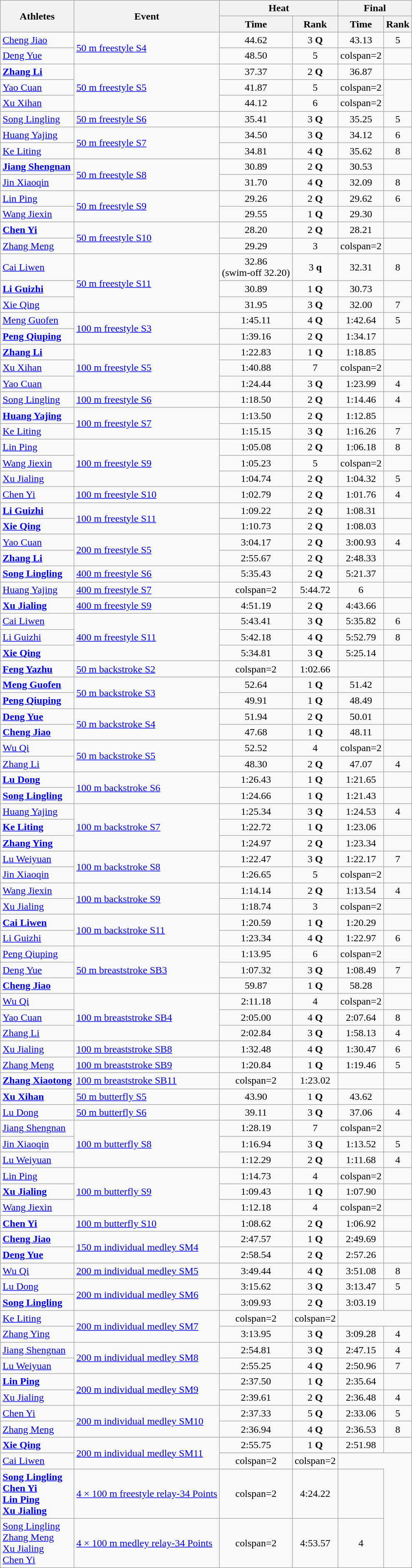<table class=wikitable>
<tr>
<th rowspan="2">Athletes</th>
<th rowspan="2">Event</th>
<th colspan="2">Heat</th>
<th colspan="2">Final</th>
</tr>
<tr>
<th>Time</th>
<th>Rank</th>
<th>Time</th>
<th>Rank</th>
</tr>
<tr align=center>
<td align=left><a href='#'>Cheng Jiao</a></td>
<td align=left rowspan=2><a href='#'>50 m freestyle S4</a></td>
<td>44.62</td>
<td>3 <strong>Q</strong></td>
<td>43.13</td>
<td>5</td>
</tr>
<tr align=center>
<td align=left><a href='#'>Deng Yue</a></td>
<td>48.50</td>
<td>5</td>
<td>colspan=2</td>
</tr>
<tr align=center>
<td align=left><strong><a href='#'>Zhang Li</a></strong></td>
<td align=left rowspan=3><a href='#'>50 m freestyle S5</a></td>
<td>37.37</td>
<td>2 <strong>Q</strong></td>
<td>36.87</td>
<td></td>
</tr>
<tr align=center>
<td align=left><a href='#'>Yao Cuan</a></td>
<td>41.87</td>
<td>5</td>
<td>colspan=2</td>
</tr>
<tr align=center>
<td align=left><a href='#'>Xu Xihan</a></td>
<td>44.12</td>
<td>6</td>
<td>colspan=2</td>
</tr>
<tr align=center>
<td align=left><a href='#'>Song Lingling</a></td>
<td align=left><a href='#'>50 m freestyle S6</a></td>
<td>35.41</td>
<td>3 <strong>Q</strong></td>
<td>35.25</td>
<td>5</td>
</tr>
<tr align=center>
<td align=left><a href='#'>Huang Yajing</a></td>
<td align=left rowspan=2><a href='#'>50 m freestyle S7</a></td>
<td>34.50</td>
<td>3 <strong>Q</strong></td>
<td>34.12</td>
<td>6</td>
</tr>
<tr align=center>
<td align=left><a href='#'>Ke Liting</a></td>
<td>34.81</td>
<td>4 <strong>Q</strong></td>
<td>35.62</td>
<td>8</td>
</tr>
<tr align=center>
<td align=left><strong><a href='#'>Jiang Shengnan</a></strong></td>
<td align=left rowspan=2><a href='#'>50 m freestyle S8</a></td>
<td>30.89</td>
<td>2 <strong>Q</strong></td>
<td>30.53</td>
<td></td>
</tr>
<tr align=center>
<td align=left><a href='#'>Jin Xiaoqin</a></td>
<td>31.70</td>
<td>4 <strong>Q</strong></td>
<td>32.09</td>
<td>8</td>
</tr>
<tr align=center>
<td align=left><a href='#'>Lin Ping</a></td>
<td align=left rowspan=2><a href='#'>50 m freestyle S9</a></td>
<td>29.26</td>
<td>2 <strong>Q</strong></td>
<td>29.62</td>
<td>6</td>
</tr>
<tr align=center>
<td align=left><a href='#'>Wang Jiexin</a></td>
<td>29.55</td>
<td>1 <strong>Q</strong></td>
<td>29.30</td>
<td></td>
</tr>
<tr align=center>
<td align=left><strong><a href='#'>Chen Yi</a></strong></td>
<td align=left rowspan=2><a href='#'>50 m freestyle S10</a></td>
<td>28.20</td>
<td>2 <strong>Q</strong></td>
<td>28.21</td>
<td></td>
</tr>
<tr align=center>
<td align=left><a href='#'>Zhang Meng</a></td>
<td>29.29</td>
<td>3</td>
<td>colspan=2</td>
</tr>
<tr align=center>
<td align=left><a href='#'>Cai Liwen</a></td>
<td align=left rowspan=3><a href='#'>50 m freestyle S11</a></td>
<td>32.86<br>(swim-off 32.20)</td>
<td>3 <strong>q</strong></td>
<td>32.31</td>
<td>8</td>
</tr>
<tr align=center>
<td align=left><strong><a href='#'>Li Guizhi</a></strong></td>
<td>30.89</td>
<td>1 <strong>Q</strong></td>
<td>30.73 </td>
<td></td>
</tr>
<tr align=center>
<td align=left><a href='#'>Xie Qing</a></td>
<td>31.95</td>
<td>3 <strong>Q</strong></td>
<td>32.00</td>
<td>7</td>
</tr>
<tr align=center>
<td align=left><a href='#'>Meng Guofen</a></td>
<td align=left rowspan=2><a href='#'>100 m freestyle S3</a></td>
<td>1:45.11</td>
<td>4 <strong>Q</strong></td>
<td>1:42.64</td>
<td>5</td>
</tr>
<tr align=center>
<td align=left><strong><a href='#'>Peng Qiuping</a></strong></td>
<td>1:39.16</td>
<td>2 <strong>Q</strong></td>
<td>1:34.17</td>
<td></td>
</tr>
<tr align=center>
<td align=left><strong><a href='#'>Zhang Li</a></strong></td>
<td align=left rowspan=3><a href='#'>100 m freestyle S5</a></td>
<td>1:22.83</td>
<td>1 <strong>Q</strong></td>
<td>1:18.85</td>
<td></td>
</tr>
<tr align=center>
<td align=left><a href='#'>Xu Xihan</a></td>
<td>1:40.88</td>
<td>7</td>
<td>colspan=2</td>
</tr>
<tr align=center>
<td align=left><a href='#'>Yao Cuan</a></td>
<td>1:24.44</td>
<td>3 <strong>Q</strong></td>
<td>1:23.99</td>
<td>4</td>
</tr>
<tr align=center>
<td align=left><a href='#'>Song Lingling</a></td>
<td align=left><a href='#'>100 m freestyle S6</a></td>
<td>1:18.50</td>
<td>2 <strong>Q</strong></td>
<td>1:14.46</td>
<td>4</td>
</tr>
<tr align=center>
<td align=left><strong><a href='#'>Huang Yajing</a></strong></td>
<td align=left rowspan=2><a href='#'>100 m freestyle S7</a></td>
<td>1:13.50</td>
<td>2 <strong>Q</strong></td>
<td>1:12.85</td>
<td></td>
</tr>
<tr align=center>
<td align=left><a href='#'>Ke Liting</a></td>
<td>1:15.15</td>
<td>3 <strong>Q</strong></td>
<td>1:16.26</td>
<td>7</td>
</tr>
<tr align=center>
<td align=left><a href='#'>Lin Ping</a></td>
<td align=left rowspan=3><a href='#'>100 m freestyle S9</a></td>
<td>1:05.08</td>
<td>2 <strong>Q</strong></td>
<td>1:06.18</td>
<td>8</td>
</tr>
<tr align=center>
<td align=left><a href='#'>Wang Jiexin</a></td>
<td>1:05.23</td>
<td>5</td>
<td>colspan=2</td>
</tr>
<tr align=center>
<td align=left><a href='#'>Xu Jialing</a></td>
<td>1:04.74</td>
<td>2 <strong>Q</strong></td>
<td>1:04.32</td>
<td>5</td>
</tr>
<tr align=center>
<td align=left><a href='#'>Chen Yi</a></td>
<td align=left><a href='#'>100 m freestyle S10</a></td>
<td>1:02.79</td>
<td>2 <strong>Q</strong></td>
<td>1:01.76</td>
<td>4</td>
</tr>
<tr align=center>
<td align=left><strong><a href='#'>Li Guizhi</a></strong></td>
<td align=left rowspan=2><a href='#'>100 m freestyle S11</a></td>
<td>1:09.22</td>
<td>2 <strong>Q</strong></td>
<td>1:08.31</td>
<td></td>
</tr>
<tr align=center>
<td align=left><strong><a href='#'>Xie Qing</a></strong></td>
<td>1:10.73</td>
<td>2 <strong>Q</strong></td>
<td>1:08.03</td>
<td></td>
</tr>
<tr align=center>
<td align=left><a href='#'>Yao Cuan</a></td>
<td align=left rowspan=2><a href='#'>200 m freestyle S5</a></td>
<td>3:04.17</td>
<td>2 <strong>Q</strong></td>
<td>3:00.93</td>
<td>4</td>
</tr>
<tr align=center>
<td align=left><strong><a href='#'>Zhang Li</a></strong></td>
<td>2:55.67</td>
<td>2 <strong>Q</strong></td>
<td>2:48.33</td>
<td></td>
</tr>
<tr align=center>
<td align=left><strong><a href='#'>Song Lingling</a></strong></td>
<td align=left><a href='#'>400 m freestyle S6</a></td>
<td>5:35.43</td>
<td>2 <strong>Q</strong></td>
<td>5:21.37</td>
<td></td>
</tr>
<tr align=center>
<td align=left><a href='#'>Huang Yajing</a></td>
<td align=left><a href='#'>400 m freestyle S7</a></td>
<td>colspan=2 </td>
<td>5:44.72</td>
<td>6</td>
</tr>
<tr align=center>
<td align=left><strong><a href='#'>Xu Jialing</a></strong></td>
<td align=left><a href='#'>400 m freestyle S9</a></td>
<td>4:51.19</td>
<td>2 <strong>Q</strong></td>
<td>4:43.66</td>
<td></td>
</tr>
<tr align=center>
<td align=left><a href='#'>Cai Liwen</a></td>
<td align=left rowspan=3><a href='#'>400 m freestyle S11</a></td>
<td>5:43.41</td>
<td>3 <strong>Q</strong></td>
<td>5:35.82</td>
<td>6</td>
</tr>
<tr align=center>
<td align=left><a href='#'>Li Guizhi</a></td>
<td>5:42.18</td>
<td>4 <strong>Q</strong></td>
<td>5:52.79</td>
<td>8</td>
</tr>
<tr align=center>
<td align=left><strong><a href='#'>Xie Qing</a></strong></td>
<td>5:34.81</td>
<td>3 <strong>Q</strong></td>
<td>5:25.14</td>
<td></td>
</tr>
<tr align=center>
<td align=left><strong><a href='#'>Feng Yazhu</a></strong></td>
<td align=left><a href='#'>50 m backstroke S2</a></td>
<td>colspan=2 </td>
<td>1:02.66</td>
<td></td>
</tr>
<tr align=center>
<td align=left><strong><a href='#'>Meng Guofen</a></strong></td>
<td align=left rowspan=2><a href='#'>50 m backstroke S3</a></td>
<td>52.64</td>
<td>1 <strong>Q</strong></td>
<td>51.42</td>
<td></td>
</tr>
<tr align=center>
<td align=left><strong><a href='#'>Peng Qiuping</a></strong></td>
<td>49.91 </td>
<td>1 <strong>Q</strong></td>
<td>48.49 </td>
<td></td>
</tr>
<tr align=center>
<td align=left><strong><a href='#'>Deng Yue</a></strong></td>
<td align=left rowspan=2><a href='#'>50 m backstroke S4</a></td>
<td>51.94</td>
<td>2 <strong>Q</strong></td>
<td>50.01</td>
<td></td>
</tr>
<tr align=center>
<td align=left><strong><a href='#'>Cheng Jiao</a></strong></td>
<td>47.68 </td>
<td>1 <strong>Q</strong></td>
<td>48.11</td>
<td></td>
</tr>
<tr align=center>
<td align=left><a href='#'>Wu Qi</a></td>
<td align=left rowspan=2><a href='#'>50 m backstroke S5</a></td>
<td>52.52</td>
<td>4</td>
<td>colspan=2 </td>
</tr>
<tr align=center>
<td align=left><a href='#'>Zhang Li</a></td>
<td>48.30</td>
<td>2 <strong>Q</strong></td>
<td>47.07</td>
<td>4</td>
</tr>
<tr align=center>
<td align=left><strong><a href='#'>Lu Dong</a></strong></td>
<td align=left rowspan=2><a href='#'>100 m backstroke S6</a></td>
<td>1:26.43</td>
<td>1 <strong>Q</strong></td>
<td>1:21.65</td>
<td></td>
</tr>
<tr align=center>
<td align=left><strong><a href='#'>Song Lingling</a></strong></td>
<td>1:24.66 </td>
<td>1 <strong>Q</strong></td>
<td>1:21.43</td>
<td></td>
</tr>
<tr align=center>
<td align=left><a href='#'>Huang Yajing</a></td>
<td align=left rowspan=3><a href='#'>100 m backstroke S7</a></td>
<td>1:25.34</td>
<td>3 <strong>Q</strong></td>
<td>1:24.53</td>
<td>4</td>
</tr>
<tr align=center>
<td align=left><strong><a href='#'>Ke Liting</a></strong></td>
<td>1:22.72</td>
<td>1 <strong>Q</strong></td>
<td>1:23.06</td>
<td></td>
</tr>
<tr align=center>
<td align=left><strong><a href='#'>Zhang Ying</a></strong></td>
<td>1:24.97</td>
<td>2 <strong>Q</strong></td>
<td>1:23.34</td>
<td></td>
</tr>
<tr align=center>
<td align=left><a href='#'>Lu Weiyuan</a></td>
<td align=left rowspan=2><a href='#'>100 m backstroke S8</a></td>
<td>1:22.47</td>
<td>3 <strong>Q</strong></td>
<td>1:22.17</td>
<td>7</td>
</tr>
<tr align=center>
<td align=left><a href='#'>Jin Xiaoqin</a></td>
<td>1:26.65</td>
<td>5</td>
<td>colspan=2 </td>
</tr>
<tr align=center>
<td align=left><a href='#'>Wang Jiexin</a></td>
<td align=left rowspan=2><a href='#'>100 m backstroke S9</a></td>
<td>1:14.14</td>
<td>2 <strong>Q</strong></td>
<td>1:13.54</td>
<td>4</td>
</tr>
<tr align=center>
<td align=left><a href='#'>Xu Jialing</a></td>
<td>1:18.74</td>
<td>3</td>
<td>colspan=2 </td>
</tr>
<tr align=center>
<td align=left><strong><a href='#'>Cai Liwen</a></strong></td>
<td align=left rowspan=2><a href='#'>100 m backstroke S11</a></td>
<td>1:20.59</td>
<td>1 <strong>Q</strong></td>
<td>1:20.29</td>
<td></td>
</tr>
<tr align=center>
<td align=left><a href='#'>Li Guizhi</a></td>
<td>1:23.34</td>
<td>4 <strong>Q</strong></td>
<td>1:22.97</td>
<td>6</td>
</tr>
<tr align=center>
<td align=left><a href='#'>Peng Qiuping</a></td>
<td align=left rowspan=3><a href='#'>50 m breaststroke SB3</a></td>
<td>1:13.95</td>
<td>6</td>
<td>colspan=2</td>
</tr>
<tr align=center>
<td align=left><a href='#'>Deng Yue</a></td>
<td>1:07.32</td>
<td>3 <strong>Q</strong></td>
<td>1:08.49</td>
<td>7</td>
</tr>
<tr align=center>
<td align=left><strong><a href='#'>Cheng Jiao</a></strong></td>
<td>59.87</td>
<td>1 <strong>Q</strong></td>
<td>58.28</td>
<td></td>
</tr>
<tr align=center>
<td align=left><a href='#'>Wu Qi</a></td>
<td align=left rowspan=3><a href='#'>100 m breaststroke SB4</a></td>
<td>2:11.18</td>
<td>4</td>
<td>colspan=2 </td>
</tr>
<tr align=center>
<td align=left><a href='#'>Yao Cuan</a></td>
<td>2:05.00</td>
<td>4 <strong>Q</strong></td>
<td>2:07.64</td>
<td>8</td>
</tr>
<tr align=center>
<td align=left><a href='#'>Zhang Li</a></td>
<td>2:02.84</td>
<td>3 <strong>Q</strong></td>
<td>1:58.13</td>
<td>4</td>
</tr>
<tr align=center>
<td align=left><a href='#'>Xu Jialing</a></td>
<td align=left><a href='#'>100 m breaststroke SB8</a></td>
<td>1:32.48</td>
<td>4 <strong>Q</strong></td>
<td>1:30.47</td>
<td>6</td>
</tr>
<tr align=center>
<td align=left><a href='#'>Zhang Meng</a></td>
<td align=left><a href='#'>100 m breaststroke SB9</a></td>
<td>1:20.84</td>
<td>1 <strong>Q</strong></td>
<td>1:19.46</td>
<td>5</td>
</tr>
<tr align=center>
<td align=left><strong><a href='#'>Zhang Xiaotong</a></strong></td>
<td align=left><a href='#'>100 m breaststroke SB11</a></td>
<td>colspan=2</td>
<td>1:23.02</td>
<td></td>
</tr>
<tr align=center>
<td align=left><strong><a href='#'>Xu Xihan</a></strong></td>
<td align=left><a href='#'>50 m butterfly S5</a></td>
<td>43.90</td>
<td>1 <strong>Q</strong></td>
<td>43.62</td>
<td></td>
</tr>
<tr align=center>
<td align=left><a href='#'>Lu Dong</a></td>
<td align=left><a href='#'>50 m butterfly S6</a></td>
<td>39.11</td>
<td>3 <strong>Q</strong></td>
<td>37.06</td>
<td>4</td>
</tr>
<tr align=center>
<td align=left><a href='#'>Jiang Shengnan</a></td>
<td align=left rowspan=3><a href='#'>100 m butterfly S8</a></td>
<td>1:28.19</td>
<td>7</td>
<td>colspan=2</td>
</tr>
<tr align=center>
<td align=left><a href='#'>Jin Xiaoqin</a></td>
<td>1:16.94</td>
<td>3 <strong>Q</strong></td>
<td>1:13.52</td>
<td>5</td>
</tr>
<tr align=center>
<td align=left><a href='#'>Lu Weiyuan</a></td>
<td>1:12.29</td>
<td>2 <strong>Q</strong></td>
<td>1:11.68</td>
<td>4</td>
</tr>
<tr align=center>
<td align=left><a href='#'>Lin Ping</a></td>
<td align=left rowspan=3><a href='#'>100 m butterfly S9</a></td>
<td>1:14.73</td>
<td>4</td>
<td>colspan=2</td>
</tr>
<tr align=center>
<td align=left><strong><a href='#'>Xu Jialing</a></strong></td>
<td>1:09.43</td>
<td>1 <strong>Q</strong></td>
<td>1:07.90</td>
<td></td>
</tr>
<tr align=center>
<td align=left><a href='#'>Wang Jiexin</a></td>
<td>1:12.18</td>
<td>4</td>
<td>colspan=2</td>
</tr>
<tr align=center>
<td align=left><strong><a href='#'>Chen Yi</a></strong></td>
<td align=left><a href='#'>100 m butterfly S10</a></td>
<td>1:08.62</td>
<td>2 <strong>Q</strong></td>
<td>1:06.92</td>
<td></td>
</tr>
<tr align=center>
<td align=left><strong><a href='#'>Cheng Jiao</a></strong></td>
<td align=left rowspan=2><a href='#'>150 m individual medley SM4</a></td>
<td>2:47.57 </td>
<td>1 <strong>Q</strong></td>
<td>2:49.69</td>
<td></td>
</tr>
<tr align=center>
<td align=left><strong><a href='#'>Deng Yue</a></strong></td>
<td>2:58.54</td>
<td>2 <strong>Q</strong></td>
<td>2:57.26</td>
<td></td>
</tr>
<tr align=center>
<td align=left><a href='#'>Wu Qi</a></td>
<td align=left><a href='#'>200 m individual medley SM5</a></td>
<td>3:49.44</td>
<td>4 <strong>Q</strong></td>
<td>3:51.08</td>
<td>8</td>
</tr>
<tr align=center>
<td align=left><a href='#'>Lu Dong</a></td>
<td align=left rowspan=2><a href='#'>200 m individual medley SM6</a></td>
<td>3:15.62</td>
<td>3 <strong>Q</strong></td>
<td>3:13.47</td>
<td>5</td>
</tr>
<tr align=center>
<td align=left><strong><a href='#'>Song Lingling</a></strong></td>
<td>3:09.93</td>
<td>2 <strong>Q</strong></td>
<td>3:03.19</td>
<td></td>
</tr>
<tr align=center>
<td align=left><a href='#'>Ke Liting</a></td>
<td align=left rowspan=2><a href='#'>200 m individual medley SM7</a></td>
<td>colspan=2 </td>
<td>colspan=2 </td>
</tr>
<tr align=center>
<td align=left><a href='#'>Zhang Ying</a></td>
<td>3:13.95</td>
<td>3 <strong>Q</strong></td>
<td>3:09.28</td>
<td>4</td>
</tr>
<tr align=center>
<td align=left><a href='#'>Jiang Shengnan</a></td>
<td align=left rowspan=2><a href='#'>200 m individual medley SM8</a></td>
<td>2:54.81</td>
<td>3 <strong>Q</strong></td>
<td>2:47.15</td>
<td>4</td>
</tr>
<tr align=center>
<td align=left><a href='#'>Lu Weiyuan</a></td>
<td>2:55.25</td>
<td>4 <strong>Q</strong></td>
<td>2:50.96</td>
<td>7</td>
</tr>
<tr align=center>
<td align=left><strong><a href='#'>Lin Ping</a></strong></td>
<td align=left rowspan=2><a href='#'>200 m individual medley SM9</a></td>
<td>2:37.50</td>
<td>1 <strong>Q</strong></td>
<td>2:35.64</td>
<td></td>
</tr>
<tr align=center>
<td align=left><a href='#'>Xu Jialing</a></td>
<td>2:39.61</td>
<td>2 <strong>Q</strong></td>
<td>2:36.48</td>
<td>4</td>
</tr>
<tr align=center>
<td align=left><a href='#'>Chen Yi</a></td>
<td align=left rowspan=2><a href='#'>200 m individual medley SM10</a></td>
<td>2:37.33</td>
<td>5 <strong>Q</strong></td>
<td>2:33.06</td>
<td>5</td>
</tr>
<tr align=center>
<td align=left><a href='#'>Zhang Meng</a></td>
<td>2:36.94</td>
<td>4 <strong>Q</strong></td>
<td>2:36.53</td>
<td>8</td>
</tr>
<tr align=center>
<td align=left><strong><a href='#'>Xie Qing</a></strong></td>
<td align=left rowspan=2><a href='#'>200 m individual medley SM11</a></td>
<td>2:55.75</td>
<td>1 <strong>Q</strong></td>
<td>2:51.98</td>
<td></td>
</tr>
<tr align=center>
<td align=left><a href='#'>Cai Liwen</a></td>
<td>colspan=2 </td>
<td>colspan=2 </td>
</tr>
<tr align=center>
<td align=left><strong><a href='#'>Song Lingling</a><br><a href='#'>Chen Yi</a><br><a href='#'>Lin Ping</a><br><a href='#'>Xu Jialing</a></strong></td>
<td align=left><a href='#'>4 × 100 m freestyle relay-34 Points</a></td>
<td>colspan=2 </td>
<td>4:24.22</td>
<td></td>
</tr>
<tr align=center>
<td align=left><a href='#'>Song Lingling</a><br><a href='#'>Zhang Meng</a><br><a href='#'>Xu Jialing</a><br><a href='#'>Chen Yi</a></td>
<td align=left><a href='#'>4 × 100 m medley relay-34 Points</a></td>
<td>colspan=2 </td>
<td>4:53.57</td>
<td>4</td>
</tr>
</table>
